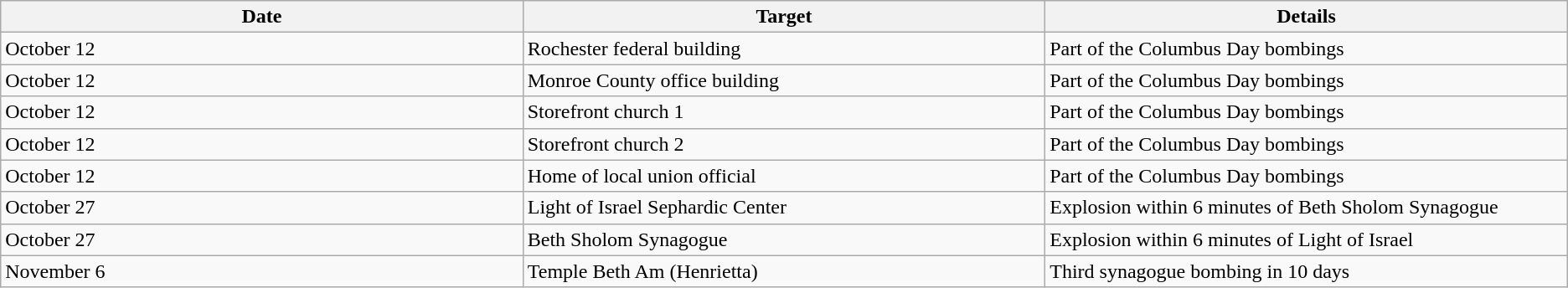<table class="wikitable sortable">
<tr>
<th style="width:8%;">Date</th>
<th style="width:8%;">Target</th>
<th style="width:8%;">Details</th>
</tr>
<tr>
<td>October 12</td>
<td>Rochester federal building</td>
<td>Part of the Columbus Day bombings</td>
</tr>
<tr>
<td>October 12</td>
<td>Monroe County office building</td>
<td>Part of the Columbus Day bombings</td>
</tr>
<tr>
<td>October 12</td>
<td>Storefront church 1</td>
<td>Part of the Columbus Day bombings</td>
</tr>
<tr>
<td>October 12</td>
<td>Storefront church 2</td>
<td>Part of the Columbus Day bombings</td>
</tr>
<tr>
<td>October 12</td>
<td>Home of local union official</td>
<td>Part of the Columbus Day bombings</td>
</tr>
<tr>
<td>October 27</td>
<td>Light of Israel Sephardic Center</td>
<td>Explosion within 6 minutes of Beth Sholom Synagogue</td>
</tr>
<tr>
<td>October 27</td>
<td>Beth Sholom Synagogue</td>
<td>Explosion within 6 minutes of Light of Israel</td>
</tr>
<tr>
<td>November 6</td>
<td>Temple Beth Am (Henrietta)</td>
<td>Third synagogue bombing in 10 days</td>
</tr>
</table>
